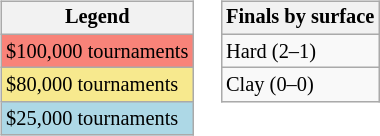<table>
<tr valign=top>
<td><br><table class="wikitable" style=font-size:85%>
<tr>
<th>Legend</th>
</tr>
<tr style="background:#f88379;">
<td>$100,000 tournaments</td>
</tr>
<tr style="background:#f7e98e;">
<td>$80,000 tournaments</td>
</tr>
<tr style="background:lightblue;">
<td>$25,000 tournaments</td>
</tr>
</table>
</td>
<td><br><table class="wikitable" style=font-size:85%>
<tr>
<th>Finals by surface</th>
</tr>
<tr>
<td>Hard (2–1)</td>
</tr>
<tr>
<td>Clay (0–0)</td>
</tr>
</table>
</td>
</tr>
</table>
